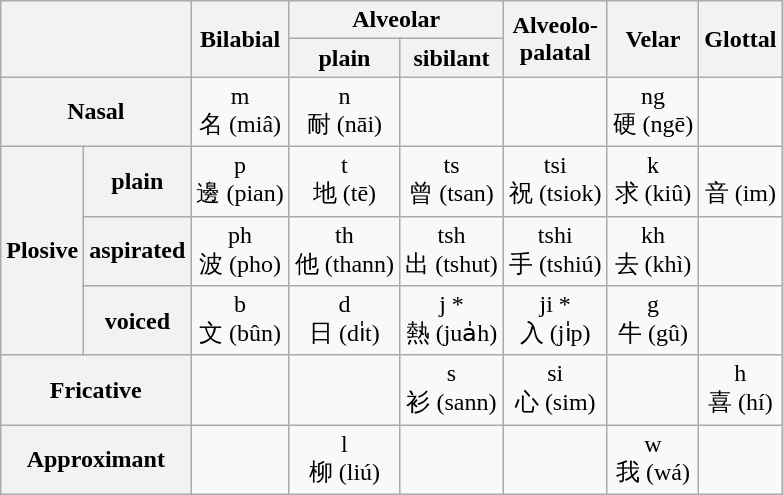<table class="wikitable" style="text-align:center;">
<tr>
<th rowspan="2" colspan="2"></th>
<th rowspan="2">Bilabial</th>
<th colspan="2">Alveolar</th>
<th rowspan="2">Alveolo-<br>palatal</th>
<th rowspan="2">Velar</th>
<th rowspan="2">Glottal</th>
</tr>
<tr>
<th>plain</th>
<th>sibilant</th>
</tr>
<tr>
<th colspan="2">Nasal</th>
<td>m <br>名 (miâ)</td>
<td>n <br>耐 (nāi)</td>
<td></td>
<td></td>
<td>ng <br>硬 (ngē)</td>
<td></td>
</tr>
<tr>
<th rowspan="3">Plosive</th>
<th>plain</th>
<td>p <br>邊 (pian)</td>
<td>t <br>地 (tē)</td>
<td>ts <br>曾 (tsan)</td>
<td>tsi <br>祝 (tsiok)</td>
<td>k <br>求 (kiû)</td>
<td><br>音 (im)</td>
</tr>
<tr>
<th>aspirated</th>
<td>ph <br>波 (pho)</td>
<td>th <br>他 (thann)</td>
<td>tsh <br>出 (tshut)</td>
<td>tshi <br>手 (tshiú)</td>
<td>kh <br>去 (khì)</td>
<td></td>
</tr>
<tr>
<th>voiced</th>
<td>b <br>文 (bûn)</td>
<td>d <br>日 (di̍t)</td>
<td>j *<br>熱 (jua̍h)</td>
<td>ji *<br>入 (ji̍p)</td>
<td>g <br>牛 (gû)</td>
<td></td>
</tr>
<tr>
<th colspan="2">Fricative</th>
<td></td>
<td></td>
<td>s <br>衫 (sann)</td>
<td>si <br>心 (sim)</td>
<td></td>
<td>h <br>喜 (hí)</td>
</tr>
<tr>
<th colspan="2">Approximant</th>
<td></td>
<td>l <br>柳 (liú)</td>
<td></td>
<td></td>
<td>w <br>我 (wá)</td>
<td></td>
</tr>
</table>
